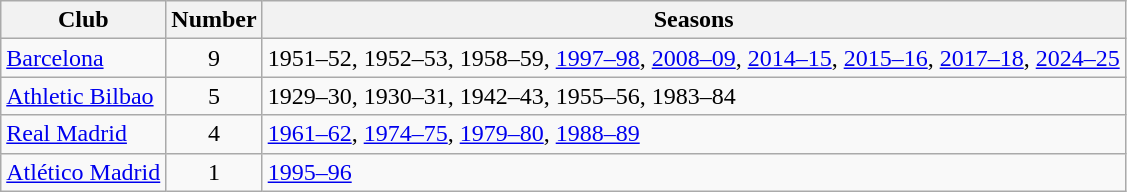<table class="wikitable sortable">
<tr>
<th>Club</th>
<th>Number</th>
<th>Seasons</th>
</tr>
<tr>
<td><a href='#'>Barcelona</a></td>
<td style="text-align:center">9</td>
<td>1951–52, 1952–53, 1958–59, <a href='#'>1997–98</a>, <a href='#'>2008–09</a>, <a href='#'>2014–15</a>, <a href='#'>2015–16</a>, <a href='#'>2017–18</a>, <a href='#'>2024–25</a></td>
</tr>
<tr>
<td><a href='#'>Athletic Bilbao</a></td>
<td style="text-align:center">5</td>
<td>1929–30, 1930–31, 1942–43, 1955–56, 1983–84</td>
</tr>
<tr>
<td><a href='#'>Real Madrid</a></td>
<td style="text-align:center">4</td>
<td><a href='#'>1961–62</a>, <a href='#'>1974–75</a>, <a href='#'>1979–80</a>, <a href='#'>1988–89</a></td>
</tr>
<tr>
<td><a href='#'>Atlético Madrid</a></td>
<td style="text-align:center">1</td>
<td><a href='#'>1995–96</a></td>
</tr>
</table>
